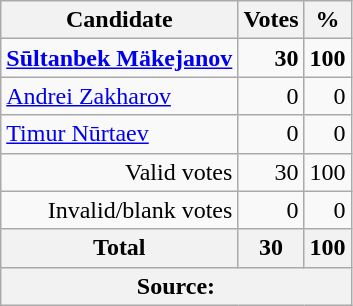<table class="wikitable" style="text-align:right">
<tr>
<th>Candidate</th>
<th>Votes</th>
<th>%</th>
</tr>
<tr>
<td align="left"><strong><a href='#'>Sūltanbek Mäkejanov</a></strong></td>
<td><strong>30</strong></td>
<td><strong>100</strong></td>
</tr>
<tr>
<td align="left"><a href='#'>Andrei Zakharov</a></td>
<td>0</td>
<td>0</td>
</tr>
<tr>
<td align="left"><a href='#'>Timur Nūrtaev</a></td>
<td>0</td>
<td>0</td>
</tr>
<tr>
<td>Valid votes</td>
<td>30</td>
<td>100</td>
</tr>
<tr>
<td>Invalid/blank votes</td>
<td>0</td>
<td>0</td>
</tr>
<tr>
<th>Total</th>
<th>30</th>
<th>100</th>
</tr>
<tr>
<th colspan="3">Source: </th>
</tr>
</table>
